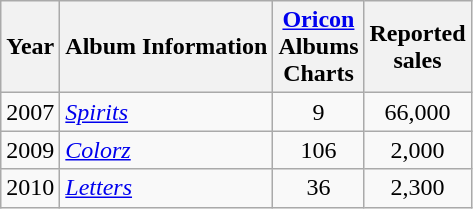<table class="wikitable">
<tr>
<th rowspan="1">Year</th>
<th rowspan="1">Album Information</th>
<th colspan="1"><a href='#'>Oricon</a><br>Albums<br>Charts<br></th>
<th colspan="1">Reported<br>sales<br></th>
</tr>
<tr>
<td align="center">2007</td>
<td><em><a href='#'>Spirits</a></em><br></td>
<td align="center">9</td>
<td align="center">66,000</td>
</tr>
<tr>
<td align="center">2009</td>
<td><em><a href='#'>Colorz</a></em><br></td>
<td align="center">106</td>
<td align="center">2,000</td>
</tr>
<tr>
<td align="center">2010</td>
<td><em><a href='#'>Letters</a></em><br></td>
<td align="center">36</td>
<td align="center">2,300</td>
</tr>
</table>
